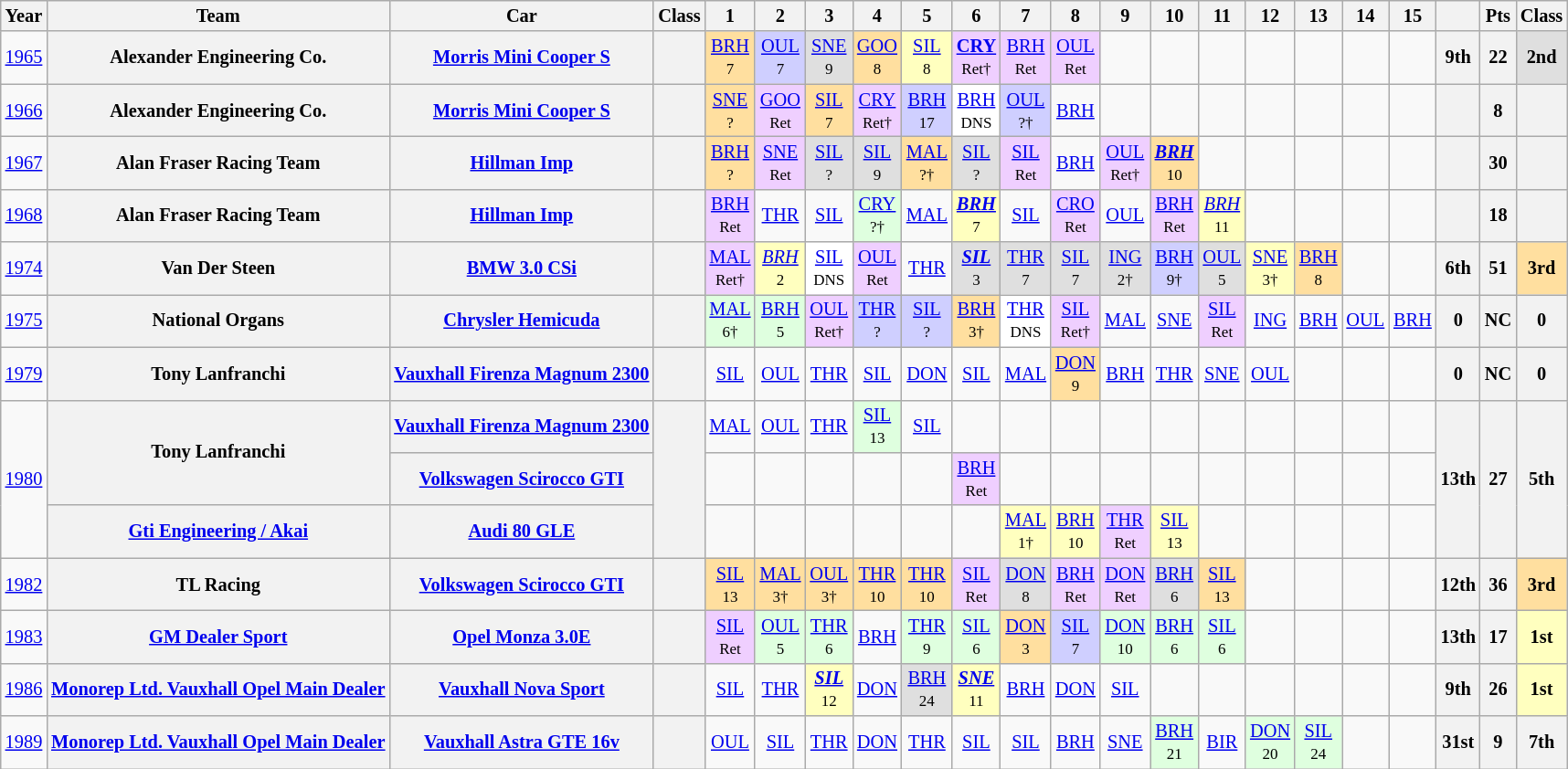<table class="wikitable" style="text-align:center; font-size:85%">
<tr>
<th>Year</th>
<th>Team</th>
<th>Car</th>
<th>Class</th>
<th>1</th>
<th>2</th>
<th>3</th>
<th>4</th>
<th>5</th>
<th>6</th>
<th>7</th>
<th>8</th>
<th>9</th>
<th>10</th>
<th>11</th>
<th>12</th>
<th>13</th>
<th>14</th>
<th>15</th>
<th></th>
<th>Pts</th>
<th>Class</th>
</tr>
<tr>
<td><a href='#'>1965</a></td>
<th>Alexander Engineering Co.</th>
<th><a href='#'>Morris Mini Cooper S</a></th>
<th><span></span></th>
<td style="background:#FFDF9F;"><a href='#'>BRH</a><br><small>7</small></td>
<td style="background:#CFCFFF;"><a href='#'>OUL</a><br><small>7</small></td>
<td style="background:#DFDFDF;"><a href='#'>SNE</a><br><small>9</small></td>
<td style="background:#FFDF9F;"><a href='#'>GOO</a><br><small>8</small></td>
<td style="background:#FFFFBF;"><a href='#'>SIL</a><br><small>8</small></td>
<td style="background:#EFCFFF;"><strong><a href='#'>CRY</a></strong><br><small>Ret†</small></td>
<td style="background:#EFCFFF;"><a href='#'>BRH</a><br><small>Ret</small></td>
<td style="background:#EFCFFF;"><a href='#'>OUL</a><br><small>Ret</small></td>
<td></td>
<td></td>
<td></td>
<td></td>
<td></td>
<td></td>
<td></td>
<th>9th</th>
<th>22</th>
<th style="background:#DFDFDF;">2nd</th>
</tr>
<tr>
<td><a href='#'>1966</a></td>
<th>Alexander Engineering Co.</th>
<th><a href='#'>Morris Mini Cooper S</a></th>
<th><span></span></th>
<td style="background:#FFDF9F;"><a href='#'>SNE</a><br><small>?</small></td>
<td style="background:#EFCFFF;"><a href='#'>GOO</a><br><small>Ret</small></td>
<td style="background:#FFDF9F;"><a href='#'>SIL</a><br><small>7</small></td>
<td style="background:#EFCFFF;"><a href='#'>CRY</a><br><small>Ret†</small></td>
<td style="background:#CFCFFF;"><a href='#'>BRH</a><br><small>17</small></td>
<td style="background:#FFFFFF;"><a href='#'>BRH</a><br><small>DNS</small></td>
<td style="background:#CFCFFF;"><a href='#'>OUL</a><br><small>?†</small></td>
<td><a href='#'>BRH</a></td>
<td></td>
<td></td>
<td></td>
<td></td>
<td></td>
<td></td>
<td></td>
<th></th>
<th>8</th>
<th></th>
</tr>
<tr>
<td><a href='#'>1967</a></td>
<th>Alan Fraser Racing Team</th>
<th><a href='#'>Hillman Imp</a></th>
<th><span></span></th>
<td style="background:#FFDF9F;"><a href='#'>BRH</a><br><small>?</small></td>
<td style="background:#EFCFFF;"><a href='#'>SNE</a><br><small>Ret</small></td>
<td style="background:#DFDFDF;"><a href='#'>SIL</a><br><small>?</small></td>
<td style="background:#DFDFDF;"><a href='#'>SIL</a><br><small>9</small></td>
<td style="background:#FFDF9F;"><a href='#'>MAL</a><br><small>?†</small></td>
<td style="background:#DFDFDF;"><a href='#'>SIL</a><br><small>?</small></td>
<td style="background:#EFCFFF;"><a href='#'>SIL</a><br><small>Ret</small></td>
<td><a href='#'>BRH</a></td>
<td style="background:#EFCFFF;"><a href='#'>OUL</a><br><small>Ret†</small></td>
<td style="background:#FFDF9F;"><strong><em><a href='#'>BRH</a></em></strong><br><small>10</small></td>
<td></td>
<td></td>
<td></td>
<td></td>
<td></td>
<th></th>
<th>30</th>
<th></th>
</tr>
<tr>
<td><a href='#'>1968</a></td>
<th>Alan Fraser Racing Team</th>
<th><a href='#'>Hillman Imp</a></th>
<th><span></span></th>
<td style="background:#EFCFFF;"><a href='#'>BRH</a><br><small>Ret</small></td>
<td><a href='#'>THR</a></td>
<td><a href='#'>SIL</a></td>
<td style="background:#DFFFDF;"><a href='#'>CRY</a><br><small>?†</small></td>
<td><a href='#'>MAL</a></td>
<td style="background:#FFFFBF;"><strong><em><a href='#'>BRH</a></em></strong><br><small>7</small></td>
<td><a href='#'>SIL</a></td>
<td style="background:#EFCFFF;"><a href='#'>CRO</a><br><small>Ret</small></td>
<td><a href='#'>OUL</a></td>
<td style="background:#EFCFFF;"><a href='#'>BRH</a><br><small>Ret</small></td>
<td style="background:#FFFFBF;"><em><a href='#'>BRH</a></em><br><small>11</small></td>
<td></td>
<td></td>
<td></td>
<td></td>
<th></th>
<th>18</th>
<th></th>
</tr>
<tr>
<td><a href='#'>1974</a></td>
<th>Van Der Steen</th>
<th><a href='#'>BMW 3.0 CSi</a></th>
<th><span></span></th>
<td style="background:#EFCFFF;"><a href='#'>MAL</a><br><small>Ret†</small></td>
<td style="background:#FFFFBF;"><em><a href='#'>BRH</a></em><br><small>2</small></td>
<td style="background:#FFFFFF;"><a href='#'>SIL</a><br><small>DNS</small></td>
<td style="background:#EFCFFF;"><a href='#'>OUL</a><br><small>Ret</small></td>
<td><a href='#'>THR</a></td>
<td style="background:#DFDFDF;"><strong><em><a href='#'>SIL</a></em></strong><br><small>3</small></td>
<td style="background:#DFDFDF;"><a href='#'>THR</a><br><small>7</small></td>
<td style="background:#DFDFDF;"><a href='#'>SIL</a><br><small>7</small></td>
<td style="background:#DFDFDF;"><a href='#'>ING</a><br><small>2†</small></td>
<td style="background:#CFCFFF;"><a href='#'>BRH</a><br><small>9†</small></td>
<td style="background:#DFDFDF;"><a href='#'>OUL</a><br><small>5</small></td>
<td style="background:#FFFFBF;"><a href='#'>SNE</a><br><small>3†</small></td>
<td style="background:#FFDF9F;"><a href='#'>BRH</a><br><small>8</small></td>
<td></td>
<td></td>
<th>6th</th>
<th>51</th>
<th style="background:#FFDF9F;">3rd</th>
</tr>
<tr>
<td><a href='#'>1975</a></td>
<th>National Organs</th>
<th><a href='#'>Chrysler Hemicuda</a></th>
<th><span></span></th>
<td style="background:#DFFFDF;"><a href='#'>MAL</a><br><small>6†</small></td>
<td style="background:#DFFFDF;"><a href='#'>BRH</a><br><small>5</small></td>
<td style="background:#EFCFFF;"><a href='#'>OUL</a><br><small>Ret†</small></td>
<td style="background:#CFCFFF;"><a href='#'>THR</a><br><small>?</small></td>
<td style="background:#CFCFFF;"><a href='#'>SIL</a><br><small>?</small></td>
<td style="background:#FFDF9F;"><a href='#'>BRH</a><br><small>3†</small></td>
<td style="background:#FFFFFF;"><a href='#'>THR</a><br><small>DNS</small></td>
<td style="background:#EFCFFF;"><a href='#'>SIL</a><br><small>Ret†</small></td>
<td><a href='#'>MAL</a></td>
<td><a href='#'>SNE</a></td>
<td style="background:#EFCFFF;"><a href='#'>SIL</a><br><small>Ret</small></td>
<td><a href='#'>ING</a></td>
<td><a href='#'>BRH</a></td>
<td><a href='#'>OUL</a></td>
<td><a href='#'>BRH</a></td>
<th>0</th>
<th>NC</th>
<th>0</th>
</tr>
<tr>
<td><a href='#'>1979</a></td>
<th>Tony Lanfranchi</th>
<th><a href='#'>Vauxhall Firenza Magnum 2300</a></th>
<th><span></span></th>
<td><a href='#'>SIL</a></td>
<td><a href='#'>OUL</a></td>
<td><a href='#'>THR</a></td>
<td><a href='#'>SIL</a></td>
<td><a href='#'>DON</a></td>
<td><a href='#'>SIL</a></td>
<td><a href='#'>MAL</a></td>
<td style="background:#FFDF9F;"><a href='#'>DON</a><br><small>9</small></td>
<td><a href='#'>BRH</a></td>
<td><a href='#'>THR</a></td>
<td><a href='#'>SNE</a></td>
<td><a href='#'>OUL</a></td>
<td></td>
<td></td>
<td></td>
<th>0</th>
<th>NC</th>
<th>0</th>
</tr>
<tr>
<td rowspan=3><a href='#'>1980</a></td>
<th rowspan=2>Tony Lanfranchi</th>
<th><a href='#'>Vauxhall Firenza Magnum 2300</a></th>
<th rowspan=3><span></span></th>
<td><a href='#'>MAL</a></td>
<td><a href='#'>OUL</a></td>
<td><a href='#'>THR</a></td>
<td style="background:#DFFFDF;"><a href='#'>SIL</a><br><small>13</small></td>
<td><a href='#'>SIL</a></td>
<td></td>
<td></td>
<td></td>
<td></td>
<td></td>
<td></td>
<td></td>
<td></td>
<td></td>
<td></td>
<th rowspan=3>13th</th>
<th rowspan=3>27</th>
<th rowspan=3>5th</th>
</tr>
<tr>
<th><a href='#'>Volkswagen Scirocco GTI</a></th>
<td></td>
<td></td>
<td></td>
<td></td>
<td></td>
<td style="background:#EFCFFF;"><a href='#'>BRH</a><br><small>Ret</small></td>
<td></td>
<td></td>
<td></td>
<td></td>
<td></td>
<td></td>
<td></td>
<td></td>
<td></td>
</tr>
<tr>
<th><a href='#'>Gti Engineering / Akai</a></th>
<th><a href='#'>Audi 80 GLE</a></th>
<td></td>
<td></td>
<td></td>
<td></td>
<td></td>
<td></td>
<td style="background:#FFFFBF;"><a href='#'>MAL</a><br><small>1†</small></td>
<td style="background:#FFFFBF;"><a href='#'>BRH</a><br><small>10</small></td>
<td style="background:#EFCFFF;"><a href='#'>THR</a><br><small>Ret</small></td>
<td style="background:#FFFFBF;"><a href='#'>SIL</a><br><small>13</small></td>
<td></td>
<td></td>
<td></td>
<td></td>
<td></td>
</tr>
<tr>
<td><a href='#'>1982</a></td>
<th>TL Racing</th>
<th><a href='#'>Volkswagen Scirocco GTI</a></th>
<th><span></span></th>
<td style="background:#FFDF9F;"><a href='#'>SIL</a><br><small>13</small></td>
<td style="background:#FFDF9F;"><a href='#'>MAL</a><br><small>3†</small></td>
<td style="background:#FFDF9F;"><a href='#'>OUL</a><br><small>3†</small></td>
<td style="background:#FFDF9F;"><a href='#'>THR</a><br><small>10</small></td>
<td style="background:#FFDF9F;"><a href='#'>THR</a><br><small>10</small></td>
<td style="background:#EFCFFF;"><a href='#'>SIL</a><br><small>Ret</small></td>
<td style="background:#DFDFDF;"><a href='#'>DON</a><br><small>8</small></td>
<td style="background:#EFCFFF;"><a href='#'>BRH</a><br><small>Ret</small></td>
<td style="background:#EFCFFF;"><a href='#'>DON</a><br><small>Ret</small></td>
<td style="background:#DFDFDF;"><a href='#'>BRH</a><br><small>6</small></td>
<td style="background:#FFDF9F;"><a href='#'>SIL</a><br><small>13</small></td>
<td></td>
<td></td>
<td></td>
<td></td>
<th>12th</th>
<th>36</th>
<th style="background:#FFDF9F;">3rd</th>
</tr>
<tr>
<td><a href='#'>1983</a></td>
<th><a href='#'>GM Dealer Sport</a></th>
<th><a href='#'>Opel Monza 3.0E</a></th>
<th><span></span></th>
<td style="background:#EFCFFF;"><a href='#'>SIL</a><br><small>Ret</small></td>
<td style="background:#DFFFDF;"><a href='#'>OUL</a><br><small>5</small></td>
<td style="background:#DFFFDF;"><a href='#'>THR</a><br><small>6</small></td>
<td><a href='#'>BRH</a></td>
<td style="background:#DFFFDF;"><a href='#'>THR</a><br><small>9</small></td>
<td style="background:#DFFFDF;"><a href='#'>SIL</a><br><small>6</small></td>
<td style="background:#FFDF9F;"><a href='#'>DON</a><br><small>3</small></td>
<td style="background:#CFCFFF;"><a href='#'>SIL</a><br><small>7</small></td>
<td style="background:#DFFFDF;"><a href='#'>DON</a><br><small>10</small></td>
<td style="background:#DFFFDF;"><a href='#'>BRH</a><br><small>6</small></td>
<td style="background:#DFFFDF;"><a href='#'>SIL</a><br><small>6</small></td>
<td></td>
<td></td>
<td></td>
<td></td>
<th>13th</th>
<th>17</th>
<th style="background:#FFFFBF;">1st</th>
</tr>
<tr>
<td><a href='#'>1986</a></td>
<th><a href='#'>Monorep Ltd. Vauxhall Opel Main Dealer</a></th>
<th><a href='#'>Vauxhall Nova Sport</a></th>
<th><span></span></th>
<td><a href='#'>SIL</a></td>
<td><a href='#'>THR</a></td>
<td style="background:#FFFFBF;"><strong><em><a href='#'>SIL</a></em></strong><br><small>12</small></td>
<td><a href='#'>DON</a></td>
<td style="background:#DFDFDF;"><a href='#'>BRH</a><br><small>24</small></td>
<td style="background:#FFFFBF;"><strong><em><a href='#'>SNE</a></em></strong><br><small>11</small></td>
<td><a href='#'>BRH</a></td>
<td><a href='#'>DON</a></td>
<td><a href='#'>SIL</a></td>
<td></td>
<td></td>
<td></td>
<td></td>
<td></td>
<td></td>
<th>9th</th>
<th>26</th>
<th style="background:#FFFFBF;">1st</th>
</tr>
<tr>
<td><a href='#'>1989</a></td>
<th><a href='#'>Monorep Ltd. Vauxhall Opel Main Dealer</a></th>
<th><a href='#'>Vauxhall Astra GTE 16v</a></th>
<th><span></span></th>
<td><a href='#'>OUL</a></td>
<td><a href='#'>SIL</a></td>
<td><a href='#'>THR</a></td>
<td><a href='#'>DON</a></td>
<td><a href='#'>THR</a></td>
<td><a href='#'>SIL</a></td>
<td><a href='#'>SIL</a></td>
<td><a href='#'>BRH</a></td>
<td><a href='#'>SNE</a></td>
<td style="background:#DFFFDF;"><a href='#'>BRH</a><br><small>21</small></td>
<td><a href='#'>BIR</a></td>
<td style="background:#DFFFDF;"><a href='#'>DON</a><br><small>20</small></td>
<td style="background:#DFFFDF;"><a href='#'>SIL</a><br><small>24</small></td>
<td></td>
<td></td>
<th>31st</th>
<th>9</th>
<th>7th</th>
</tr>
</table>
